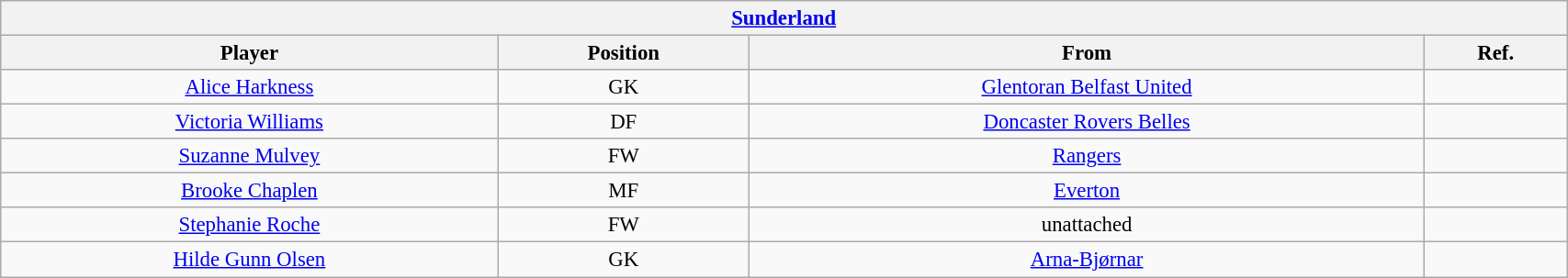<table class="wikitable sortable collapsible collapsed" style="font-size:95%; text-align: center; width: 90%;">
<tr>
<th colspan="4"  style="with:100%; text-align:center;"><strong><a href='#'>Sunderland</a></strong></th>
</tr>
<tr>
<th>Player</th>
<th>Position</th>
<th>From</th>
<th>Ref.</th>
</tr>
<tr>
<td> <a href='#'>Alice Harkness</a></td>
<td>GK</td>
<td><a href='#'>Glentoran Belfast United</a></td>
<td></td>
</tr>
<tr>
<td> <a href='#'>Victoria Williams</a></td>
<td>DF</td>
<td><a href='#'>Doncaster Rovers Belles</a></td>
<td></td>
</tr>
<tr>
<td> <a href='#'>Suzanne Mulvey</a></td>
<td>FW</td>
<td><a href='#'>Rangers</a></td>
<td></td>
</tr>
<tr>
<td> <a href='#'>Brooke Chaplen</a></td>
<td>MF</td>
<td><a href='#'>Everton</a></td>
<td></td>
</tr>
<tr>
<td> <a href='#'>Stephanie Roche</a></td>
<td>FW</td>
<td>unattached</td>
<td></td>
</tr>
<tr>
<td> <a href='#'>Hilde Gunn Olsen</a></td>
<td>GK</td>
<td><a href='#'>Arna-Bjørnar</a></td>
<td></td>
</tr>
</table>
